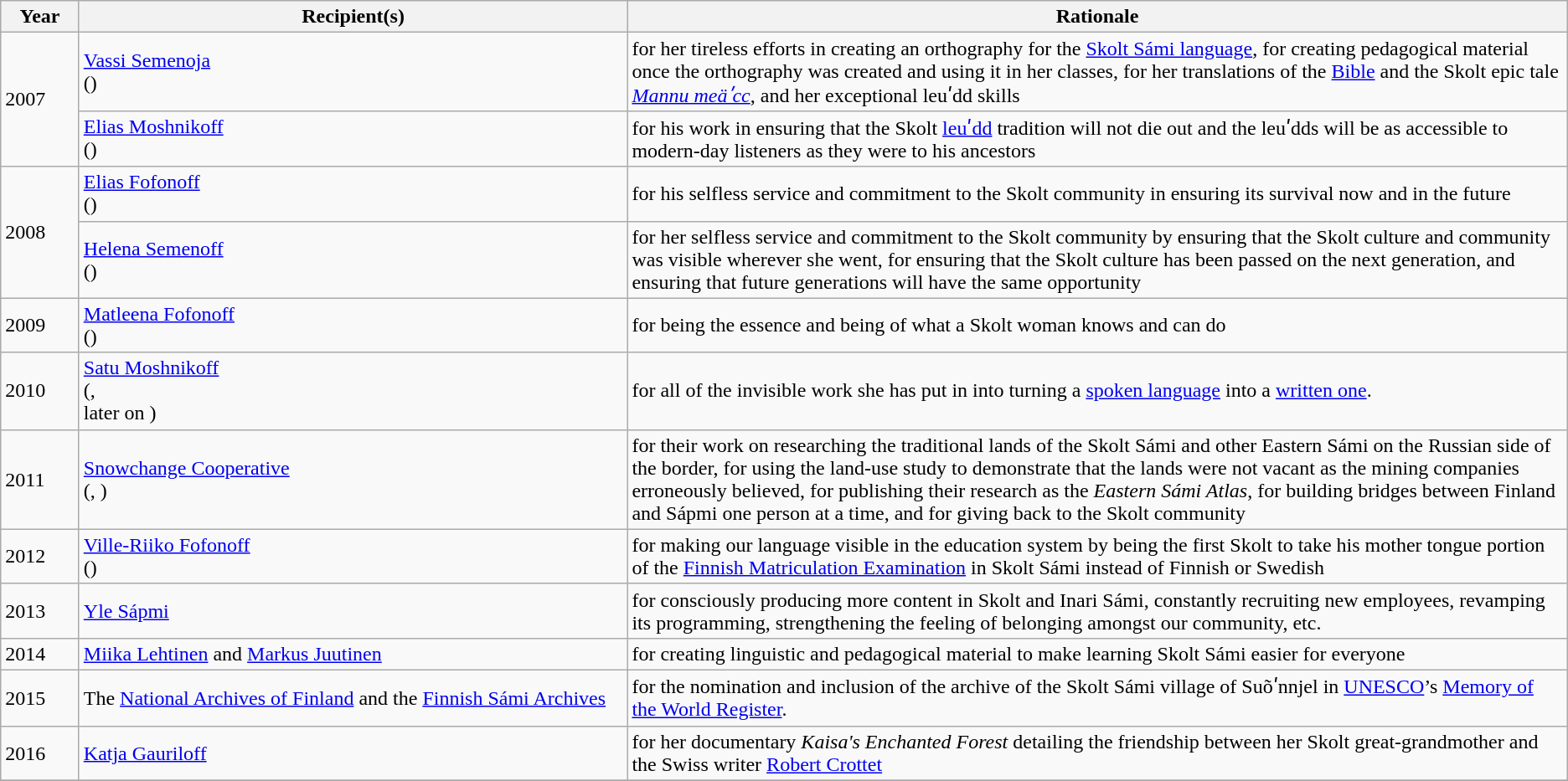<table align="center" class="wikitable sortable">
<tr>
<th width="5%">Year</th>
<th width="35%">Recipient(s)</th>
<th width="60%">Rationale</th>
</tr>
<tr>
<td rowspan="2">2007</td>
<td><a href='#'>Vassi Semenoja</a> <br>()</td>
<td>for her tireless efforts in creating an orthography for the <a href='#'>Skolt Sámi language</a>, for creating pedagogical material once the orthography was created and using it in her classes, for her translations of the <a href='#'>Bible</a> and the Skolt epic tale <em><a href='#'>Mannu meäʹcc</a></em>, and her exceptional leuʹdd skills</td>
</tr>
<tr>
<td><a href='#'>Elias Moshnikoff</a> <br> ()</td>
<td>for his work in ensuring that the Skolt <a href='#'>leuʹdd</a> tradition will not die out and the leuʹdds will be as accessible to modern-day listeners as they were to his ancestors</td>
</tr>
<tr>
<td rowspan="2">2008</td>
<td><a href='#'>Elias Fofonoff</a><br> ()</td>
<td>for his selfless service and commitment to the Skolt community in ensuring its survival now and in the future</td>
</tr>
<tr>
<td><a href='#'>Helena Semenoff</a><br> ()</td>
<td>for her selfless service and commitment to the Skolt community by ensuring that the Skolt culture and community was visible wherever she went, for ensuring that the Skolt culture has been passed on the next generation, and ensuring that future generations will have the same opportunity</td>
</tr>
<tr>
<td>2009</td>
<td><a href='#'>Matleena Fofonoff</a><br> ()</td>
<td>for being the essence and being of what a Skolt woman knows and can do</td>
</tr>
<tr>
<td>2010</td>
<td><a href='#'>Satu Moshnikoff</a> <br> (,  <br>later on )</td>
<td>for all of the invisible work she has put in into turning a <a href='#'>spoken language</a> into a <a href='#'>written one</a>.</td>
</tr>
<tr>
<td>2011</td>
<td><a href='#'>Snowchange Cooperative</a> <br> (, )</td>
<td>for their work on researching the traditional lands of the Skolt Sámi and other Eastern Sámi on the Russian side of the border, for using the land-use study to demonstrate that the lands were not vacant as the mining companies erroneously believed, for publishing their research as the <em>Eastern Sámi Atlas</em>, for building bridges between Finland and Sápmi one person at a time, and for giving back to the Skolt community</td>
</tr>
<tr>
<td>2012</td>
<td><a href='#'>Ville-Riiko Fofonoff</a> <br>()</td>
<td>for making our language visible in the education system by being the first Skolt to take his mother tongue portion of the <a href='#'>Finnish Matriculation Examination</a> in Skolt Sámi instead of Finnish or Swedish</td>
</tr>
<tr>
<td>2013</td>
<td><a href='#'>Yle Sápmi</a></td>
<td>for consciously producing more content in Skolt and Inari Sámi, constantly recruiting new employees, revamping its programming, strengthening the feeling of belonging amongst our community, etc.</td>
</tr>
<tr>
<td>2014</td>
<td><a href='#'>Miika Lehtinen</a> and <a href='#'>Markus Juutinen</a></td>
<td>for creating linguistic and pedagogical material to make learning Skolt Sámi easier for everyone</td>
</tr>
<tr>
<td>2015</td>
<td>The <a href='#'>National Archives of Finland</a> and the <a href='#'>Finnish Sámi Archives</a></td>
<td>for the nomination and inclusion of the archive of the Skolt Sámi village of Suõʹnnjel in <a href='#'>UNESCO</a>’s <a href='#'>Memory of the World Register</a>.</td>
</tr>
<tr>
<td>2016</td>
<td><a href='#'>Katja Gauriloff</a></td>
<td>for her documentary <em>Kaisa's Enchanted Forest</em> detailing the friendship between her Skolt great-grandmother and the Swiss writer <a href='#'>Robert Crottet</a></td>
</tr>
<tr>
</tr>
</table>
